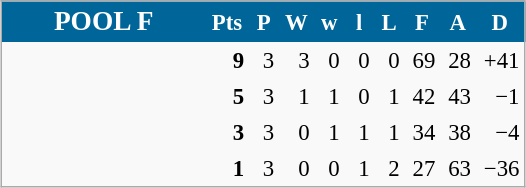<table align=center cellpadding="3" cellspacing="0" style="background: #f9f9f9; border: 1px #aaa solid; border-collapse: collapse; font-size: 95%;" width=350>
<tr bgcolor=#006699 style="color:white;">
<th width=34% style=font-size:120%><strong>POOL F</strong></th>
<th width=5%>Pts</th>
<th width=5%>P</th>
<th width=5%>W</th>
<th width=5%>w</th>
<th width=5%>l</th>
<th width=5%>L</th>
<th width=5%>F</th>
<th width=5%>A</th>
<th width=5%>D</th>
</tr>
<tr align=right>
<td align=left></td>
<td><strong>9</strong></td>
<td>3</td>
<td>3</td>
<td>0</td>
<td>0</td>
<td>0</td>
<td>69</td>
<td>28</td>
<td>+41</td>
</tr>
<tr align=right>
<td align=left></td>
<td><strong>5</strong></td>
<td>3</td>
<td>1</td>
<td>1</td>
<td>0</td>
<td>1</td>
<td>42</td>
<td>43</td>
<td>−1</td>
</tr>
<tr align=right>
<td align=left></td>
<td><strong>3</strong></td>
<td>3</td>
<td>0</td>
<td>1</td>
<td>1</td>
<td>1</td>
<td>34</td>
<td>38</td>
<td>−4</td>
</tr>
<tr align=right>
<td align=left></td>
<td><strong>1</strong></td>
<td>3</td>
<td>0</td>
<td>0</td>
<td>1</td>
<td>2</td>
<td>27</td>
<td>63</td>
<td>−36</td>
</tr>
</table>
